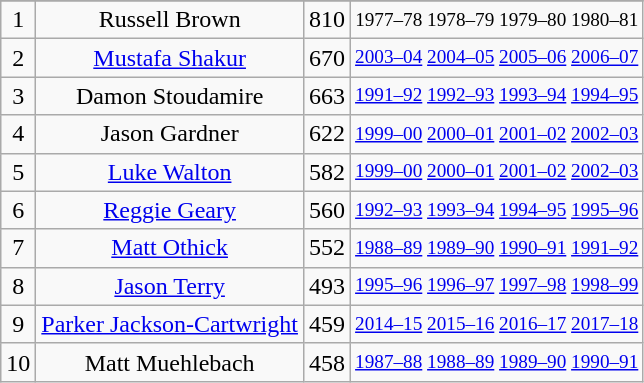<table class="wikitable" style="text-align: center;">
<tr>
</tr>
<tr>
<td>1</td>
<td>Russell Brown</td>
<td>810</td>
<td style="font-size:80%;">1977–78 1978–79 1979–80 1980–81</td>
</tr>
<tr>
<td>2</td>
<td><a href='#'>Mustafa Shakur</a></td>
<td>670</td>
<td style="font-size:80%;"><a href='#'>2003–04</a> <a href='#'>2004–05</a> <a href='#'>2005–06</a> <a href='#'>2006–07</a></td>
</tr>
<tr>
<td>3</td>
<td>Damon Stoudamire</td>
<td>663</td>
<td style="font-size:80%;"><a href='#'>1991–92</a> <a href='#'>1992–93</a> <a href='#'>1993–94</a> <a href='#'>1994–95</a></td>
</tr>
<tr>
<td>4</td>
<td>Jason Gardner</td>
<td>622</td>
<td style="font-size:80%;"><a href='#'>1999–00</a> <a href='#'>2000–01</a> <a href='#'>2001–02</a> <a href='#'>2002–03</a></td>
</tr>
<tr>
<td>5</td>
<td><a href='#'>Luke Walton</a></td>
<td>582</td>
<td style="font-size:80%;"><a href='#'>1999–00</a> <a href='#'>2000–01</a> <a href='#'>2001–02</a> <a href='#'>2002–03</a></td>
</tr>
<tr>
<td>6</td>
<td><a href='#'>Reggie Geary</a></td>
<td>560</td>
<td style="font-size:80%;"><a href='#'>1992–93</a> <a href='#'>1993–94</a> <a href='#'>1994–95</a> <a href='#'>1995–96</a></td>
</tr>
<tr>
<td>7</td>
<td><a href='#'>Matt Othick</a></td>
<td>552</td>
<td style="font-size:80%;"><a href='#'>1988–89</a> <a href='#'>1989–90</a> <a href='#'>1990–91</a> <a href='#'>1991–92</a></td>
</tr>
<tr>
<td>8</td>
<td><a href='#'>Jason Terry</a></td>
<td>493</td>
<td style="font-size:80%;"><a href='#'>1995–96</a> <a href='#'>1996–97</a> <a href='#'>1997–98</a> <a href='#'>1998–99</a></td>
</tr>
<tr>
<td>9</td>
<td><a href='#'>Parker Jackson-Cartwright</a></td>
<td>459</td>
<td style="font-size:80%;"><a href='#'>2014–15</a> <a href='#'>2015–16</a> <a href='#'>2016–17</a> <a href='#'>2017–18</a></td>
</tr>
<tr>
<td>10</td>
<td>Matt Muehlebach</td>
<td>458</td>
<td style="font-size:80%;"><a href='#'>1987–88</a> <a href='#'>1988–89</a> <a href='#'>1989–90</a> <a href='#'>1990–91</a></td>
</tr>
</table>
